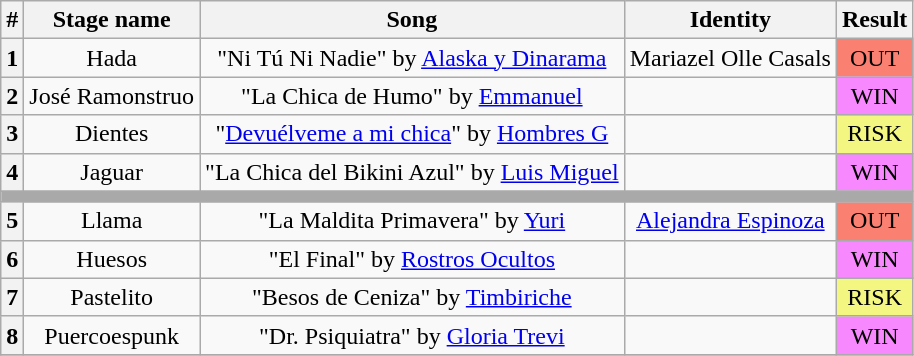<table class="wikitable plainrowheaders" style="text-align: center;">
<tr>
<th>#</th>
<th>Stage name</th>
<th>Song</th>
<th>Identity</th>
<th>Result</th>
</tr>
<tr>
<th>1</th>
<td>Hada</td>
<td>"Ni Tú Ni Nadie" by <a href='#'>Alaska y Dinarama</a></td>
<td>Mariazel Olle Casals</td>
<td bgcolor=salmon>OUT</td>
</tr>
<tr>
<th>2</th>
<td>José Ramonstruo</td>
<td>"La Chica de Humo" by <a href='#'>Emmanuel</a></td>
<td></td>
<td bgcolor=#F888FD>WIN</td>
</tr>
<tr>
<th>3</th>
<td>Dientes</td>
<td>"<a href='#'>Devuélveme a mi chica</a>" by <a href='#'>Hombres G</a></td>
<td></td>
<td bgcolor=#F3F781>RISK</td>
</tr>
<tr>
<th>4</th>
<td>Jaguar</td>
<td>"La Chica del Bikini Azul" by <a href='#'>Luis Miguel</a></td>
<td></td>
<td bgcolor=#F888FD>WIN</td>
</tr>
<tr>
<td colspan="5" style="background:darkgray"></td>
</tr>
<tr>
<th>5</th>
<td>Llama</td>
<td>"La Maldita Primavera" by <a href='#'>Yuri</a></td>
<td><a href='#'>Alejandra Espinoza</a></td>
<td bgcolor=salmon>OUT</td>
</tr>
<tr>
<th>6</th>
<td>Huesos</td>
<td>"El Final" by <a href='#'>Rostros Ocultos</a></td>
<td></td>
<td bgcolor=#F888FD>WIN</td>
</tr>
<tr>
<th>7</th>
<td>Pastelito</td>
<td>"Besos de Ceniza" by <a href='#'>Timbiriche</a></td>
<td></td>
<td bgcolor=#F3F781>RISK</td>
</tr>
<tr>
<th>8</th>
<td>Puercoespunk</td>
<td>"Dr. Psiquiatra" by <a href='#'>Gloria Trevi</a></td>
<td></td>
<td bgcolor=#F888FD>WIN</td>
</tr>
<tr>
</tr>
</table>
